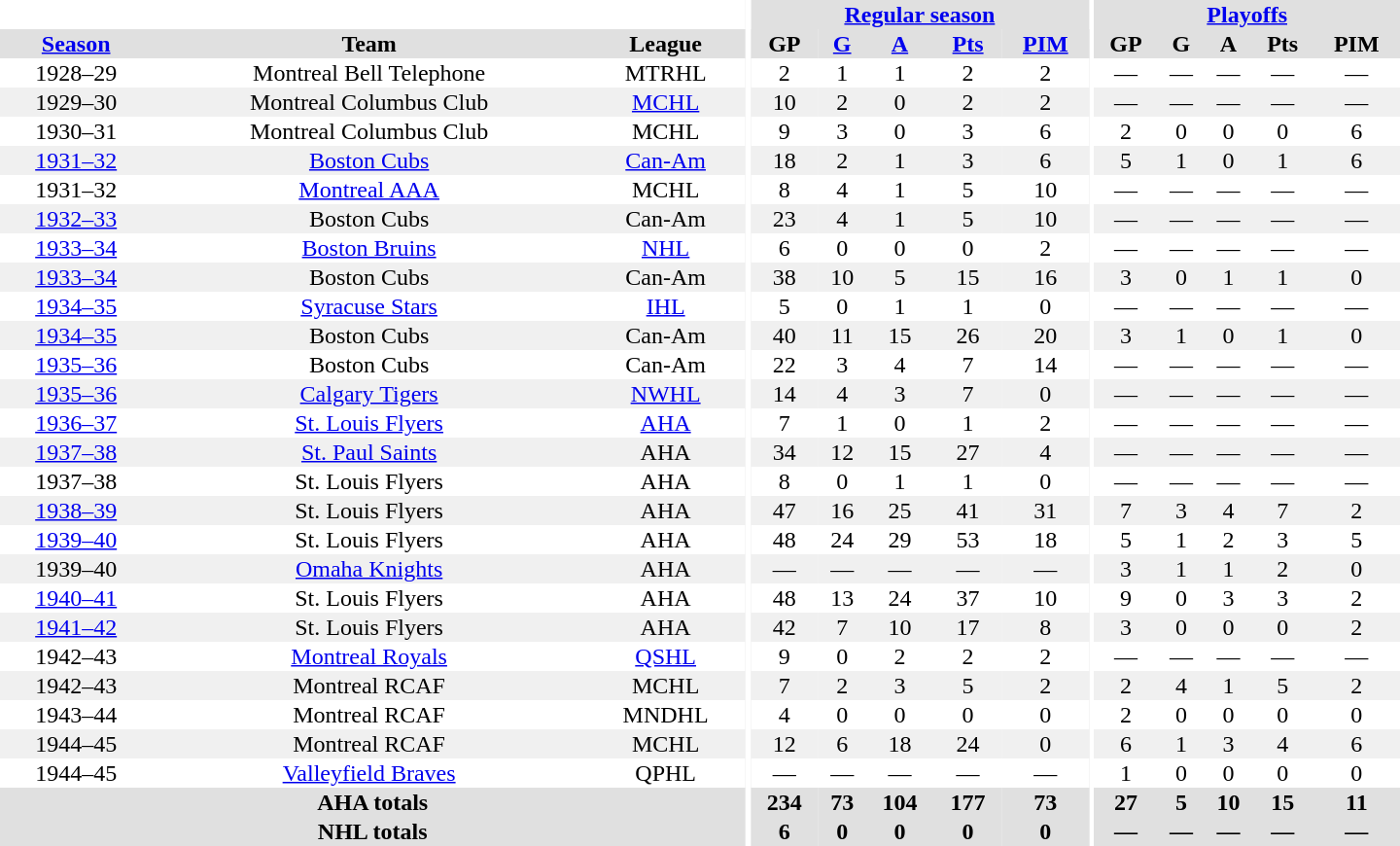<table border="0" cellpadding="1" cellspacing="0" style="text-align:center; width:60em">
<tr bgcolor="#e0e0e0">
<th colspan="3" bgcolor="#ffffff"></th>
<th rowspan="100" bgcolor="#ffffff"></th>
<th colspan="5"><a href='#'>Regular season</a></th>
<th rowspan="100" bgcolor="#ffffff"></th>
<th colspan="5"><a href='#'>Playoffs</a></th>
</tr>
<tr bgcolor="#e0e0e0">
<th><a href='#'>Season</a></th>
<th>Team</th>
<th>League</th>
<th>GP</th>
<th><a href='#'>G</a></th>
<th><a href='#'>A</a></th>
<th><a href='#'>Pts</a></th>
<th><a href='#'>PIM</a></th>
<th>GP</th>
<th>G</th>
<th>A</th>
<th>Pts</th>
<th>PIM</th>
</tr>
<tr>
<td>1928–29</td>
<td>Montreal Bell Telephone</td>
<td>MTRHL</td>
<td>2</td>
<td>1</td>
<td>1</td>
<td>2</td>
<td>2</td>
<td>—</td>
<td>—</td>
<td>—</td>
<td>—</td>
<td>—</td>
</tr>
<tr bgcolor="#f0f0f0">
<td>1929–30</td>
<td>Montreal Columbus Club</td>
<td><a href='#'>MCHL</a></td>
<td>10</td>
<td>2</td>
<td>0</td>
<td>2</td>
<td>2</td>
<td>—</td>
<td>—</td>
<td>—</td>
<td>—</td>
<td>—</td>
</tr>
<tr>
<td>1930–31</td>
<td>Montreal Columbus Club</td>
<td>MCHL</td>
<td>9</td>
<td>3</td>
<td>0</td>
<td>3</td>
<td>6</td>
<td>2</td>
<td>0</td>
<td>0</td>
<td>0</td>
<td>6</td>
</tr>
<tr bgcolor="#f0f0f0">
<td><a href='#'>1931–32</a></td>
<td><a href='#'>Boston Cubs</a></td>
<td><a href='#'>Can-Am</a></td>
<td>18</td>
<td>2</td>
<td>1</td>
<td>3</td>
<td>6</td>
<td>5</td>
<td>1</td>
<td>0</td>
<td>1</td>
<td>6</td>
</tr>
<tr>
<td>1931–32</td>
<td><a href='#'>Montreal AAA</a></td>
<td>MCHL</td>
<td>8</td>
<td>4</td>
<td>1</td>
<td>5</td>
<td>10</td>
<td>—</td>
<td>—</td>
<td>—</td>
<td>—</td>
<td>—</td>
</tr>
<tr bgcolor="#f0f0f0">
<td><a href='#'>1932–33</a></td>
<td>Boston Cubs</td>
<td>Can-Am</td>
<td>23</td>
<td>4</td>
<td>1</td>
<td>5</td>
<td>10</td>
<td>—</td>
<td>—</td>
<td>—</td>
<td>—</td>
<td>—</td>
</tr>
<tr>
<td><a href='#'>1933–34</a></td>
<td><a href='#'>Boston Bruins</a></td>
<td><a href='#'>NHL</a></td>
<td>6</td>
<td>0</td>
<td>0</td>
<td>0</td>
<td>2</td>
<td>—</td>
<td>—</td>
<td>—</td>
<td>—</td>
<td>—</td>
</tr>
<tr bgcolor="#f0f0f0">
<td><a href='#'>1933–34</a></td>
<td>Boston Cubs</td>
<td>Can-Am</td>
<td>38</td>
<td>10</td>
<td>5</td>
<td>15</td>
<td>16</td>
<td>3</td>
<td>0</td>
<td>1</td>
<td>1</td>
<td>0</td>
</tr>
<tr>
<td><a href='#'>1934–35</a></td>
<td><a href='#'>Syracuse Stars</a></td>
<td><a href='#'>IHL</a></td>
<td>5</td>
<td>0</td>
<td>1</td>
<td>1</td>
<td>0</td>
<td>—</td>
<td>—</td>
<td>—</td>
<td>—</td>
<td>—</td>
</tr>
<tr bgcolor="#f0f0f0">
<td><a href='#'>1934–35</a></td>
<td>Boston Cubs</td>
<td>Can-Am</td>
<td>40</td>
<td>11</td>
<td>15</td>
<td>26</td>
<td>20</td>
<td>3</td>
<td>1</td>
<td>0</td>
<td>1</td>
<td>0</td>
</tr>
<tr>
<td><a href='#'>1935–36</a></td>
<td>Boston Cubs</td>
<td>Can-Am</td>
<td>22</td>
<td>3</td>
<td>4</td>
<td>7</td>
<td>14</td>
<td>—</td>
<td>—</td>
<td>—</td>
<td>—</td>
<td>—</td>
</tr>
<tr bgcolor="#f0f0f0">
<td><a href='#'>1935–36</a></td>
<td><a href='#'>Calgary Tigers</a></td>
<td><a href='#'>NWHL</a></td>
<td>14</td>
<td>4</td>
<td>3</td>
<td>7</td>
<td>0</td>
<td>—</td>
<td>—</td>
<td>—</td>
<td>—</td>
<td>—</td>
</tr>
<tr>
<td><a href='#'>1936–37</a></td>
<td><a href='#'>St. Louis Flyers</a></td>
<td><a href='#'>AHA</a></td>
<td>7</td>
<td>1</td>
<td>0</td>
<td>1</td>
<td>2</td>
<td>—</td>
<td>—</td>
<td>—</td>
<td>—</td>
<td>—</td>
</tr>
<tr bgcolor="#f0f0f0">
<td><a href='#'>1937–38</a></td>
<td><a href='#'>St. Paul Saints</a></td>
<td>AHA</td>
<td>34</td>
<td>12</td>
<td>15</td>
<td>27</td>
<td>4</td>
<td>—</td>
<td>—</td>
<td>—</td>
<td>—</td>
<td>—</td>
</tr>
<tr>
<td>1937–38</td>
<td>St. Louis Flyers</td>
<td>AHA</td>
<td>8</td>
<td>0</td>
<td>1</td>
<td>1</td>
<td>0</td>
<td>—</td>
<td>—</td>
<td>—</td>
<td>—</td>
<td>—</td>
</tr>
<tr bgcolor="#f0f0f0">
<td><a href='#'>1938–39</a></td>
<td>St. Louis Flyers</td>
<td>AHA</td>
<td>47</td>
<td>16</td>
<td>25</td>
<td>41</td>
<td>31</td>
<td>7</td>
<td>3</td>
<td>4</td>
<td>7</td>
<td>2</td>
</tr>
<tr>
<td><a href='#'>1939–40</a></td>
<td>St. Louis Flyers</td>
<td>AHA</td>
<td>48</td>
<td>24</td>
<td>29</td>
<td>53</td>
<td>18</td>
<td>5</td>
<td>1</td>
<td>2</td>
<td>3</td>
<td>5</td>
</tr>
<tr bgcolor="#f0f0f0">
<td>1939–40</td>
<td><a href='#'>Omaha Knights</a></td>
<td>AHA</td>
<td>—</td>
<td>—</td>
<td>—</td>
<td>—</td>
<td>—</td>
<td>3</td>
<td>1</td>
<td>1</td>
<td>2</td>
<td>0</td>
</tr>
<tr>
<td><a href='#'>1940–41</a></td>
<td>St. Louis Flyers</td>
<td>AHA</td>
<td>48</td>
<td>13</td>
<td>24</td>
<td>37</td>
<td>10</td>
<td>9</td>
<td>0</td>
<td>3</td>
<td>3</td>
<td>2</td>
</tr>
<tr bgcolor="#f0f0f0">
<td><a href='#'>1941–42</a></td>
<td>St. Louis Flyers</td>
<td>AHA</td>
<td>42</td>
<td>7</td>
<td>10</td>
<td>17</td>
<td>8</td>
<td>3</td>
<td>0</td>
<td>0</td>
<td>0</td>
<td>2</td>
</tr>
<tr>
<td>1942–43</td>
<td><a href='#'>Montreal Royals</a></td>
<td><a href='#'>QSHL</a></td>
<td>9</td>
<td>0</td>
<td>2</td>
<td>2</td>
<td>2</td>
<td>—</td>
<td>—</td>
<td>—</td>
<td>—</td>
<td>—</td>
</tr>
<tr bgcolor="#f0f0f0">
<td>1942–43</td>
<td>Montreal RCAF</td>
<td>MCHL</td>
<td>7</td>
<td>2</td>
<td>3</td>
<td>5</td>
<td>2</td>
<td>2</td>
<td>4</td>
<td>1</td>
<td>5</td>
<td>2</td>
</tr>
<tr>
<td>1943–44</td>
<td>Montreal RCAF</td>
<td>MNDHL</td>
<td>4</td>
<td>0</td>
<td>0</td>
<td>0</td>
<td>0</td>
<td>2</td>
<td>0</td>
<td>0</td>
<td>0</td>
<td>0</td>
</tr>
<tr bgcolor="#f0f0f0">
<td>1944–45</td>
<td>Montreal RCAF</td>
<td>MCHL</td>
<td>12</td>
<td>6</td>
<td>18</td>
<td>24</td>
<td>0</td>
<td>6</td>
<td>1</td>
<td>3</td>
<td>4</td>
<td>6</td>
</tr>
<tr>
<td>1944–45</td>
<td><a href='#'>Valleyfield Braves</a></td>
<td>QPHL</td>
<td>—</td>
<td>—</td>
<td>—</td>
<td>—</td>
<td>—</td>
<td>1</td>
<td>0</td>
<td>0</td>
<td>0</td>
<td>0</td>
</tr>
<tr bgcolor="#e0e0e0">
<th colspan="3">AHA totals</th>
<th>234</th>
<th>73</th>
<th>104</th>
<th>177</th>
<th>73</th>
<th>27</th>
<th>5</th>
<th>10</th>
<th>15</th>
<th>11</th>
</tr>
<tr bgcolor="#e0e0e0">
<th colspan="3">NHL totals</th>
<th>6</th>
<th>0</th>
<th>0</th>
<th>0</th>
<th>0</th>
<th>—</th>
<th>—</th>
<th>—</th>
<th>—</th>
<th>—</th>
</tr>
</table>
